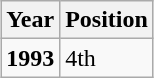<table class="wikitable" style="margin:1em auto;">
<tr>
<th>Year</th>
<th>Position</th>
</tr>
<tr>
<td><strong>1993</strong></td>
<td>4th</td>
</tr>
</table>
